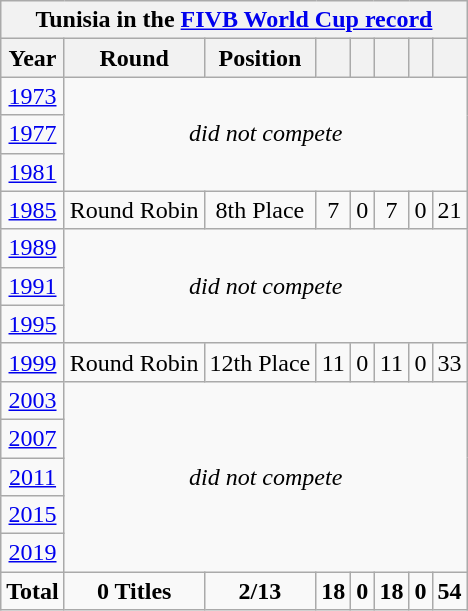<table class="wikitable" style="text-align: center;">
<tr>
<th colspan=10>Tunisia in the <a href='#'>FIVB World Cup record</a></th>
</tr>
<tr>
<th>Year</th>
<th>Round</th>
<th>Position</th>
<th></th>
<th></th>
<th></th>
<th></th>
<th></th>
</tr>
<tr>
<td> <a href='#'>1973</a></td>
<td colspan="8" rowspan=3><em>did not compete</em></td>
</tr>
<tr>
<td> <a href='#'>1977</a></td>
</tr>
<tr>
<td> <a href='#'>1981</a></td>
</tr>
<tr>
<td> <a href='#'>1985</a></td>
<td>Round Robin</td>
<td>8th Place</td>
<td>7</td>
<td>0</td>
<td>7</td>
<td>0</td>
<td>21</td>
</tr>
<tr>
<td> <a href='#'>1989</a></td>
<td colspan="8" rowspan=3><em>did not compete</em></td>
</tr>
<tr>
<td> <a href='#'>1991</a></td>
</tr>
<tr>
<td> <a href='#'>1995</a></td>
</tr>
<tr>
<td> <a href='#'>1999</a></td>
<td>Round Robin</td>
<td>12th Place</td>
<td>11</td>
<td>0</td>
<td>11</td>
<td>0</td>
<td>33</td>
</tr>
<tr>
<td> <a href='#'>2003</a></td>
<td colspan="8" rowspan=5><em>did not compete</em></td>
</tr>
<tr>
<td> <a href='#'>2007</a></td>
</tr>
<tr>
<td> <a href='#'>2011</a></td>
</tr>
<tr>
<td> <a href='#'>2015</a></td>
</tr>
<tr>
<td> <a href='#'>2019</a></td>
</tr>
<tr>
<td colspan=1><strong>Total</strong></td>
<td><strong>0 Titles</strong></td>
<td><strong>2/13</strong></td>
<td><strong>18</strong></td>
<td><strong>0</strong></td>
<td><strong>18</strong></td>
<td><strong>0</strong></td>
<td><strong>54</strong></td>
</tr>
</table>
